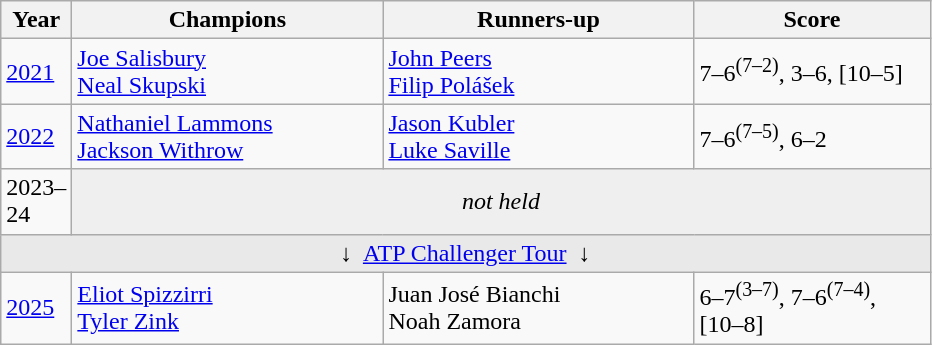<table class="wikitable">
<tr>
<th style="width:40px">Year</th>
<th style="width:200px">Champions</th>
<th style="width:200px">Runners-up</th>
<th style="width:150px" class="unsortable">Score</th>
</tr>
<tr>
<td><a href='#'>2021</a></td>
<td> <a href='#'>Joe Salisbury</a> <br>  <a href='#'>Neal Skupski</a></td>
<td> <a href='#'>John Peers</a> <br>  <a href='#'>Filip Polášek</a></td>
<td>7–6<sup>(7–2)</sup>, 3–6, [10–5]</td>
</tr>
<tr>
<td><a href='#'>2022</a></td>
<td> <a href='#'>Nathaniel Lammons</a> <br>  <a href='#'>Jackson Withrow</a></td>
<td> <a href='#'>Jason Kubler</a> <br>  <a href='#'>Luke Saville</a></td>
<td>7–6<sup>(7–5)</sup>, 6–2</td>
</tr>
<tr>
<td>2023–24</td>
<td colspan=3 align=center style="background:#efefef"><em>not held</em></td>
</tr>
<tr>
<td colspan="5" align="center" bgcolor=#e9e9e9>↓  <a href='#'>ATP Challenger Tour</a>  ↓</td>
</tr>
<tr>
<td><a href='#'>2025</a></td>
<td> <a href='#'>Eliot Spizzirri</a> <br>  <a href='#'>Tyler Zink</a></td>
<td> Juan José Bianchi <br>  Noah Zamora</td>
<td>6–7<sup>(3–7)</sup>, 7–6<sup>(7–4)</sup>, [10–8]</td>
</tr>
</table>
